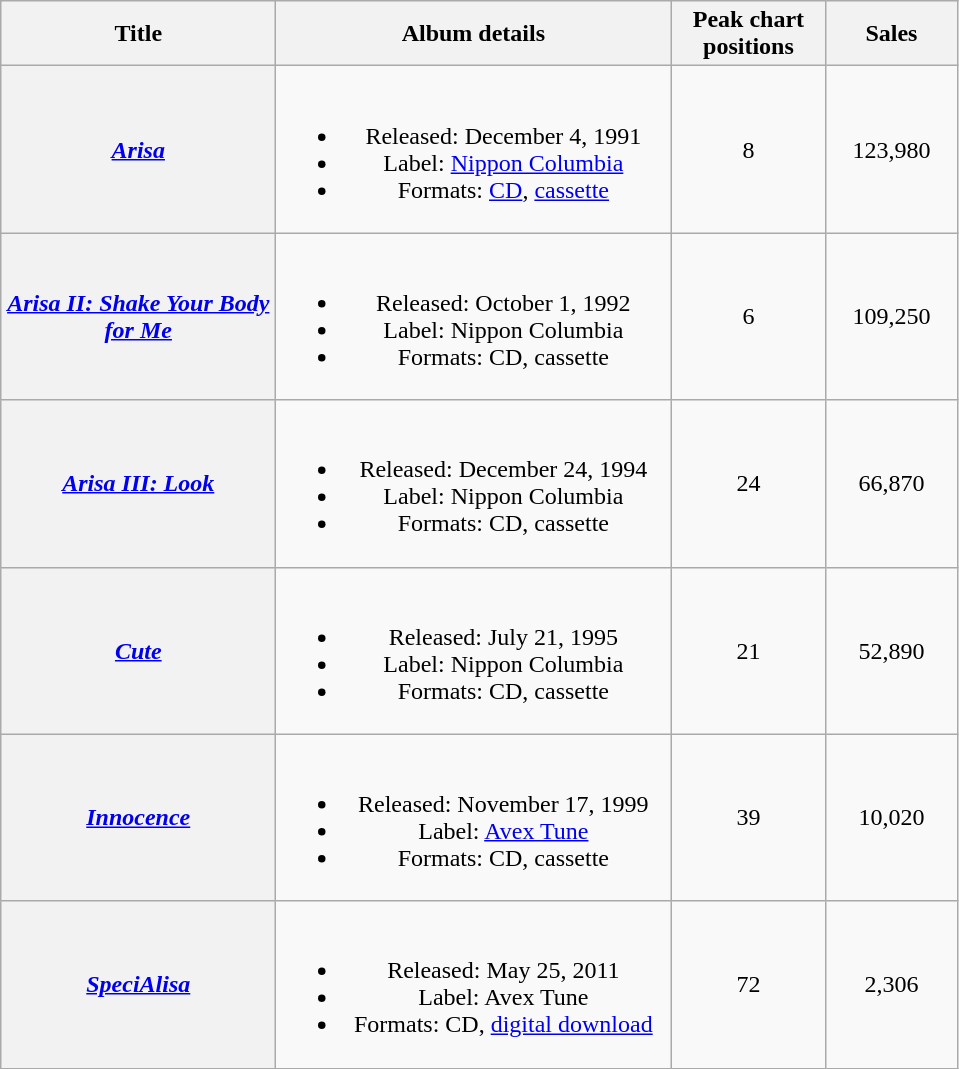<table class="wikitable plainrowheaders" style="text-align:center;" border="1">
<tr>
<th scope="col" style="width:11em;">Title</th>
<th scope="col" style="width:16em;">Album details</th>
<th scope="col" style="width:6em;">Peak chart <br>positions<br></th>
<th scope="col" style="width:5em;">Sales<br></th>
</tr>
<tr>
<th scope="row"><em><a href='#'>Arisa</a></em></th>
<td><br><ul><li>Released: December 4, 1991</li><li>Label: <a href='#'>Nippon Columbia</a></li><li>Formats: <a href='#'>CD</a>, <a href='#'>cassette</a></li></ul></td>
<td>8</td>
<td>123,980</td>
</tr>
<tr>
<th scope="row"><em><a href='#'>Arisa II: Shake Your Body for Me</a></em></th>
<td><br><ul><li>Released: October 1, 1992</li><li>Label: Nippon Columbia</li><li>Formats: CD, cassette</li></ul></td>
<td>6</td>
<td>109,250</td>
</tr>
<tr>
<th scope="row"><em><a href='#'>Arisa III: Look</a></em></th>
<td><br><ul><li>Released: December 24, 1994</li><li>Label: Nippon Columbia</li><li>Formats: CD, cassette</li></ul></td>
<td>24</td>
<td>66,870</td>
</tr>
<tr>
<th scope="row"><em><a href='#'>Cute</a></em></th>
<td><br><ul><li>Released: July 21, 1995</li><li>Label: Nippon Columbia</li><li>Formats: CD, cassette</li></ul></td>
<td>21</td>
<td>52,890</td>
</tr>
<tr>
<th scope="row"><em><a href='#'>Innocence</a></em></th>
<td><br><ul><li>Released: November 17, 1999</li><li>Label: <a href='#'>Avex Tune</a></li><li>Formats: CD, cassette</li></ul></td>
<td>39</td>
<td>10,020</td>
</tr>
<tr>
<th scope="row"><em><a href='#'>SpeciAlisa</a></em></th>
<td><br><ul><li>Released: May 25, 2011</li><li>Label: Avex Tune</li><li>Formats: CD, <a href='#'>digital download</a></li></ul></td>
<td>72</td>
<td>2,306</td>
</tr>
</table>
